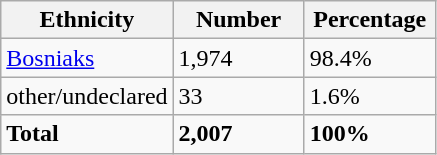<table class="wikitable">
<tr>
<th width="100px">Ethnicity</th>
<th width="80px">Number</th>
<th width="80px">Percentage</th>
</tr>
<tr>
<td><a href='#'>Bosniaks</a></td>
<td>1,974</td>
<td>98.4%</td>
</tr>
<tr>
<td>other/undeclared</td>
<td>33</td>
<td>1.6%</td>
</tr>
<tr>
<td><strong>Total</strong></td>
<td><strong>2,007</strong></td>
<td><strong>100%</strong></td>
</tr>
</table>
